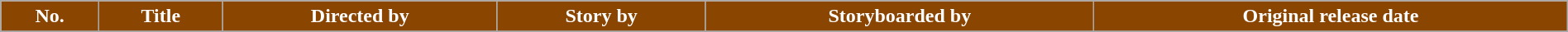<table class="wikitable plainrowheaders" style="width:100%; margin:auto;">
<tr>
<th style="background-color: #8A4500; color:white;">No.</th>
<th style="background-color: #8A4500; color:white;">Title</th>
<th style="background-color: #8A4500; color:white;">Directed by</th>
<th style="background-color: #8A4500; color:white;">Story by</th>
<th style="background-color: #8A4500; color:white;">Storyboarded by</th>
<th style="background-color: #8A4500; color:white;">Original release date</th>
</tr>
<tr>
</tr>
</table>
